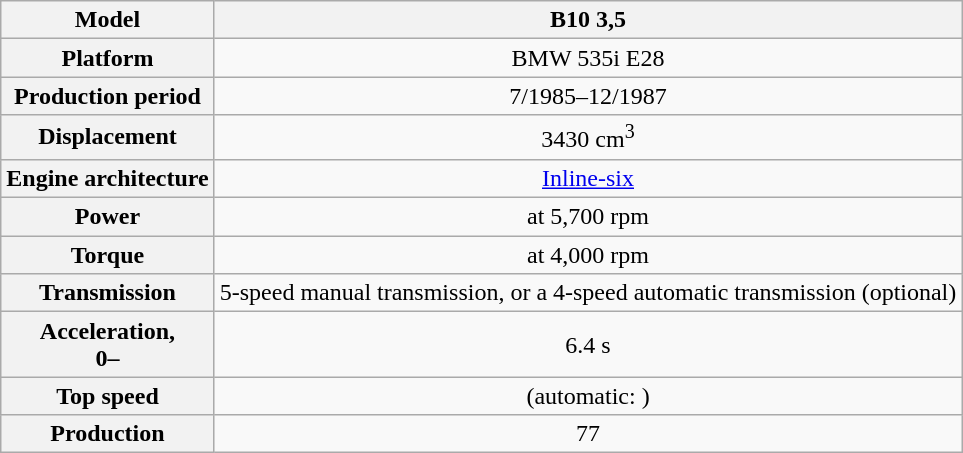<table class="wikitable">
<tr>
<th>Model</th>
<th align="center">B10 3,5</th>
</tr>
<tr>
<th>Platform</th>
<td align="center">BMW 535i E28</td>
</tr>
<tr>
<th>Production period</th>
<td align="center">7/1985–12/1987</td>
</tr>
<tr>
<th>Displacement</th>
<td align="center" colspan="2">3430 cm<sup>3</sup></td>
</tr>
<tr>
<th>Engine architecture</th>
<td align="center" colspan="2"><a href='#'>Inline-six</a></td>
</tr>
<tr>
<th>Power</th>
<td align="center" colspan="2"> at 5,700 rpm</td>
</tr>
<tr>
<th>Torque</th>
<td align="center" colspan="2"> at 4,000 rpm</td>
</tr>
<tr>
<th>Transmission</th>
<td align="center" colspan="2">5-speed manual transmission, or a 4-speed automatic transmission (optional)</td>
</tr>
<tr>
<th>Acceleration,<br>0–</th>
<td align="center" colspan="2">6.4 s</td>
</tr>
<tr>
<th>Top speed</th>
<td align="center" colspan="2"> (automatic: )</td>
</tr>
<tr>
<th>Production</th>
<td align="center" colspan="1">77</td>
</tr>
</table>
